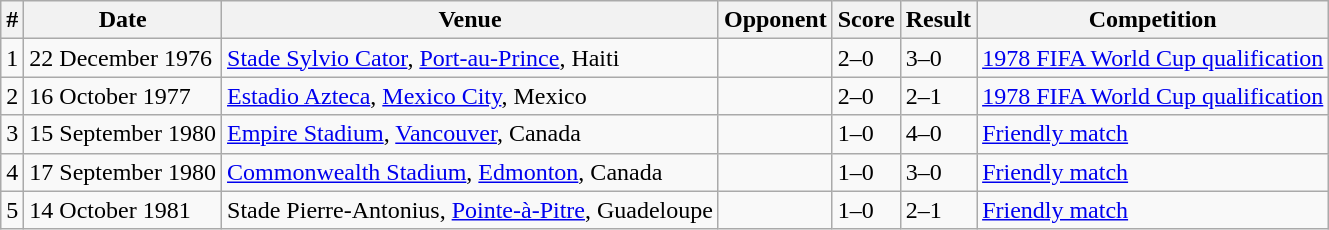<table class="wikitable">
<tr>
<th>#</th>
<th>Date</th>
<th>Venue</th>
<th>Opponent</th>
<th>Score</th>
<th>Result</th>
<th>Competition</th>
</tr>
<tr>
<td>1</td>
<td>22 December 1976</td>
<td><a href='#'>Stade Sylvio Cator</a>, <a href='#'>Port-au-Prince</a>, Haiti</td>
<td></td>
<td>2–0</td>
<td>3–0</td>
<td><a href='#'>1978 FIFA World Cup qualification</a></td>
</tr>
<tr>
<td>2</td>
<td>16 October 1977</td>
<td><a href='#'>Estadio Azteca</a>, <a href='#'>Mexico City</a>, Mexico</td>
<td></td>
<td>2–0</td>
<td>2–1</td>
<td><a href='#'>1978 FIFA World Cup qualification</a></td>
</tr>
<tr>
<td>3</td>
<td>15 September 1980</td>
<td><a href='#'>Empire Stadium</a>, <a href='#'>Vancouver</a>, Canada</td>
<td></td>
<td>1–0</td>
<td>4–0</td>
<td><a href='#'>Friendly match</a></td>
</tr>
<tr>
<td>4</td>
<td>17 September 1980</td>
<td><a href='#'>Commonwealth Stadium</a>, <a href='#'>Edmonton</a>, Canada</td>
<td></td>
<td>1–0</td>
<td>3–0</td>
<td><a href='#'>Friendly match</a></td>
</tr>
<tr>
<td>5</td>
<td>14 October 1981</td>
<td>Stade Pierre-Antonius, <a href='#'>Pointe-à-Pitre</a>, Guadeloupe</td>
<td></td>
<td>1–0</td>
<td>2–1</td>
<td><a href='#'>Friendly match</a></td>
</tr>
</table>
